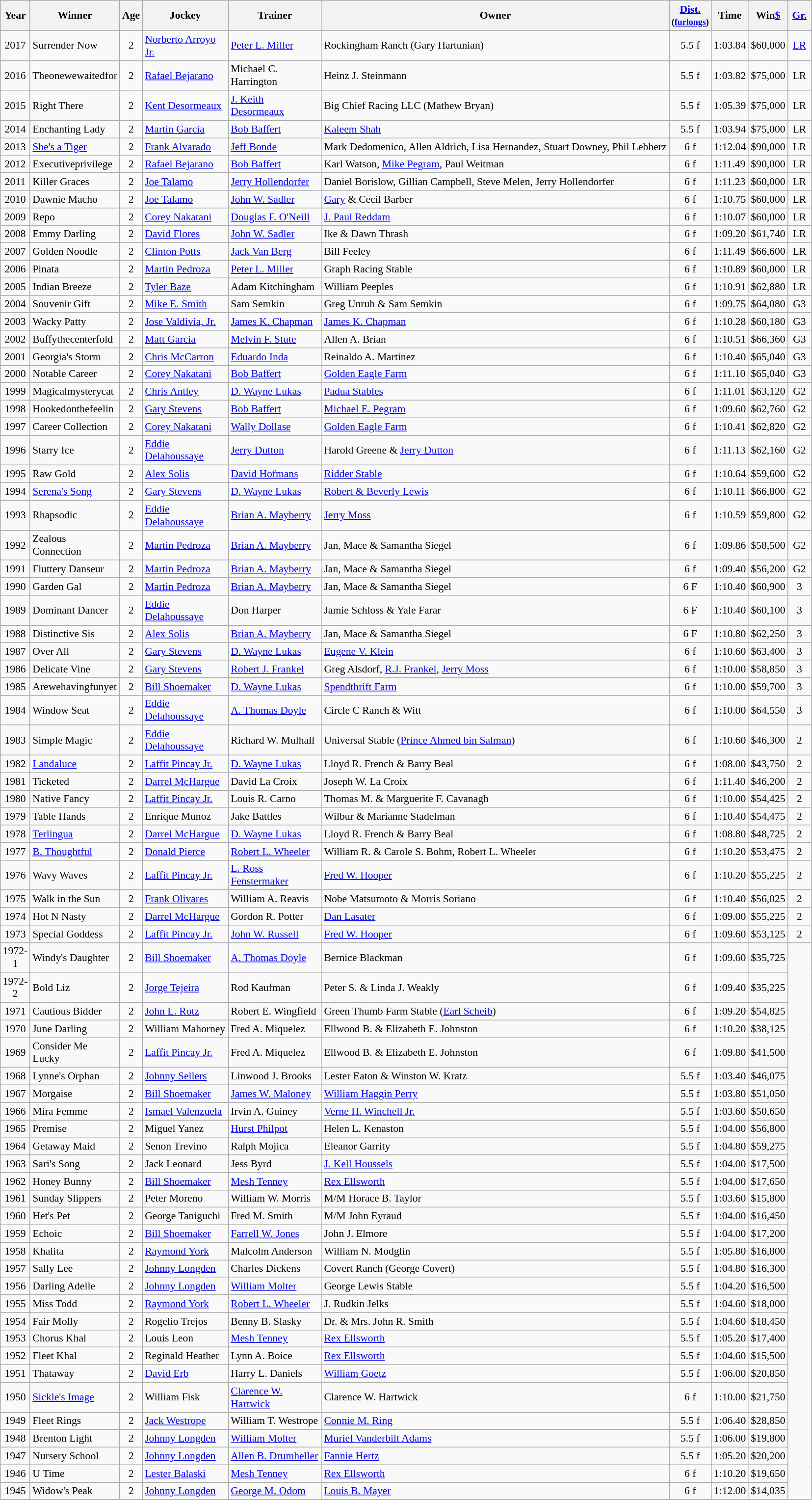<table class="wikitable sortable" style="font-size:90%">
<tr>
<th style="width:30px">Year</th>
<th style="width:110px">Winner</th>
<th style="width:20px">Age</th>
<th style="width:110px">Jockey</th>
<th style="width:120px">Trainer</th>
<th>Owner</th>
<th style="width:25px"><a href='#'>Dist.</a><br> <small>(<a href='#'>furlongs</a>)</small></th>
<th style="width:25px">Time</th>
<th style="width:25px">Win<a href='#'>$</a></th>
<th style="width:25px"><a href='#'>Gr.</a></th>
</tr>
<tr>
<td align=center>2017</td>
<td>Surrender Now</td>
<td align=center>2</td>
<td><a href='#'>Norberto Arroyo Jr.</a></td>
<td><a href='#'>Peter L. Miller</a></td>
<td>Rockingham Ranch (Gary Hartunian)</td>
<td align=center>5.5 f</td>
<td>1:03.84</td>
<td>$60,000</td>
<td align=center><a href='#'>LR</a></td>
</tr>
<tr>
<td align=center>2016</td>
<td>Theonewewaitedfor</td>
<td align=center>2</td>
<td><a href='#'>Rafael Bejarano</a></td>
<td>Michael C. Harrington</td>
<td>Heinz J. Steinmann</td>
<td align=center>5.5 f</td>
<td>1:03.82</td>
<td>$75,000</td>
<td align=center>LR</td>
</tr>
<tr>
<td align=center>2015</td>
<td>Right There</td>
<td align=center>2</td>
<td><a href='#'>Kent Desormeaux</a></td>
<td><a href='#'>J. Keith Desormeaux</a></td>
<td>Big Chief Racing LLC (Mathew Bryan)</td>
<td align=center>5.5 f</td>
<td>1:05.39</td>
<td>$75,000</td>
<td align=center>LR</td>
</tr>
<tr>
<td align=center>2014</td>
<td>Enchanting Lady</td>
<td align=center>2</td>
<td><a href='#'>Martin Garcia</a></td>
<td><a href='#'>Bob Baffert</a></td>
<td><a href='#'>Kaleem Shah</a></td>
<td align=center>5.5 f</td>
<td>1:03.94</td>
<td>$75,000</td>
<td align=center>LR</td>
</tr>
<tr>
<td align=center>2013</td>
<td><a href='#'>She's a Tiger</a></td>
<td align=center>2</td>
<td><a href='#'>Frank Alvarado</a></td>
<td><a href='#'>Jeff Bonde</a></td>
<td>Mark Dedomenico, Allen Aldrich, Lisa Hernandez, Stuart Downey, Phil Lebherz</td>
<td align=center>6 f</td>
<td>1:12.04</td>
<td>$90,000</td>
<td align=center>LR</td>
</tr>
<tr>
<td align=center>2012</td>
<td>Executiveprivilege</td>
<td align=center>2</td>
<td><a href='#'>Rafael Bejarano</a></td>
<td><a href='#'>Bob Baffert</a></td>
<td>Karl Watson, <a href='#'>Mike Pegram</a>, Paul Weitman</td>
<td align=center>6 f</td>
<td>1:11.49</td>
<td>$90,000</td>
<td align=center>LR</td>
</tr>
<tr>
<td align=center>2011</td>
<td>Killer Graces</td>
<td align=center>2</td>
<td><a href='#'>Joe Talamo</a></td>
<td><a href='#'>Jerry Hollendorfer</a></td>
<td>Daniel Borislow, Gillian Campbell, Steve Melen, Jerry Hollendorfer</td>
<td align=center>6 f</td>
<td>1:11.23</td>
<td>$60,000</td>
<td align=center>LR</td>
</tr>
<tr>
<td align=center>2010</td>
<td>Dawnie Macho</td>
<td align=center>2</td>
<td><a href='#'>Joe Talamo</a></td>
<td><a href='#'>John W. Sadler</a></td>
<td><a href='#'>Gary</a> & Cecil Barber</td>
<td align=center>6 f</td>
<td>1:10.75</td>
<td>$60,000</td>
<td align=center>LR</td>
</tr>
<tr>
<td align=center>2009</td>
<td>Repo</td>
<td align=center>2</td>
<td><a href='#'>Corey Nakatani</a></td>
<td><a href='#'>Douglas F. O'Neill</a></td>
<td><a href='#'>J. Paul Reddam</a></td>
<td align=center>6 f</td>
<td>1:10.07</td>
<td>$60,000</td>
<td align=center>LR</td>
</tr>
<tr>
<td align=center>2008</td>
<td>Emmy Darling</td>
<td align=center>2</td>
<td><a href='#'>David Flores</a></td>
<td><a href='#'>John W. Sadler</a></td>
<td>Ike & Dawn Thrash</td>
<td align=center>6 f</td>
<td>1:09.20</td>
<td>$61,740</td>
<td align=center>LR</td>
</tr>
<tr>
<td align=center>2007</td>
<td>Golden Noodle</td>
<td align=center>2</td>
<td><a href='#'>Clinton Potts</a></td>
<td><a href='#'>Jack Van Berg</a></td>
<td>Bill Feeley</td>
<td align=center>6 f</td>
<td>1:11.49</td>
<td>$66,600</td>
<td align=center>LR</td>
</tr>
<tr>
<td align=center>2006</td>
<td>Pinata</td>
<td align=center>2</td>
<td><a href='#'>Martin Pedroza</a></td>
<td><a href='#'>Peter L. Miller</a></td>
<td>Graph Racing Stable</td>
<td align=center>6 f</td>
<td>1:10.89</td>
<td>$60,000</td>
<td align=center>LR</td>
</tr>
<tr>
<td align=center>2005</td>
<td>Indian Breeze</td>
<td align=center>2</td>
<td><a href='#'>Tyler Baze</a></td>
<td>Adam Kitchingham</td>
<td>William Peeples</td>
<td align=center>6 f</td>
<td>1:10.91</td>
<td>$62,880</td>
<td align=center>LR</td>
</tr>
<tr>
<td align=center>2004</td>
<td>Souvenir Gift</td>
<td align=center>2</td>
<td><a href='#'>Mike E. Smith</a></td>
<td>Sam Semkin</td>
<td>Greg Unruh & Sam Semkin</td>
<td align=center>6 f</td>
<td>1:09.75</td>
<td>$64,080</td>
<td align=center>G3</td>
</tr>
<tr>
<td align=center>2003</td>
<td>Wacky Patty</td>
<td align=center>2</td>
<td><a href='#'>Jose Valdivia, Jr.</a></td>
<td><a href='#'>James K. Chapman</a></td>
<td><a href='#'>James K. Chapman</a></td>
<td align=center>6 f</td>
<td>1:10.28</td>
<td>$60,180</td>
<td align=center>G3</td>
</tr>
<tr>
<td align=center>2002</td>
<td>Buffythecenterfold</td>
<td align=center>2</td>
<td><a href='#'>Matt Garcia</a></td>
<td><a href='#'>Melvin F. Stute</a></td>
<td>Allen A. Brian</td>
<td align=center>6 f</td>
<td>1:10.51</td>
<td>$66,360</td>
<td align=center>G3</td>
</tr>
<tr>
<td align=center>2001</td>
<td>Georgia's Storm</td>
<td align=center>2</td>
<td><a href='#'>Chris McCarron</a></td>
<td><a href='#'>Eduardo Inda</a></td>
<td>Reinaldo A. Martinez</td>
<td align=center>6 f</td>
<td>1:10.40</td>
<td>$65,040</td>
<td align=center>G3</td>
</tr>
<tr>
<td align=center>2000</td>
<td>Notable Career</td>
<td align=center>2</td>
<td><a href='#'>Corey Nakatani</a></td>
<td><a href='#'>Bob Baffert</a></td>
<td><a href='#'>Golden Eagle Farm</a></td>
<td align=center>6 f</td>
<td>1:11.10</td>
<td>$65,040</td>
<td align=center>G3</td>
</tr>
<tr>
<td align=center>1999</td>
<td>Magicalmysterycat</td>
<td align=center>2</td>
<td><a href='#'>Chris Antley</a></td>
<td><a href='#'>D. Wayne Lukas</a></td>
<td><a href='#'>Padua Stables</a></td>
<td align=center>6 f</td>
<td>1:11.01</td>
<td>$63,120</td>
<td align=center>G2</td>
</tr>
<tr>
<td align=center>1998</td>
<td>Hookedonthefeelin</td>
<td align=center>2</td>
<td><a href='#'>Gary Stevens</a></td>
<td><a href='#'>Bob Baffert</a></td>
<td><a href='#'>Michael E. Pegram</a></td>
<td align=center>6 f</td>
<td>1:09.60</td>
<td>$62,760</td>
<td align=center>G2</td>
</tr>
<tr>
<td align=center>1997</td>
<td>Career Collection</td>
<td align=center>2</td>
<td><a href='#'>Corey Nakatani</a></td>
<td><a href='#'>Wally Dollase</a></td>
<td><a href='#'>Golden Eagle Farm</a></td>
<td align=center>6 f</td>
<td>1:10.41</td>
<td>$62,820</td>
<td align=center>G2</td>
</tr>
<tr>
<td align=center>1996</td>
<td>Starry Ice</td>
<td align=center>2</td>
<td><a href='#'>Eddie Delahoussaye</a></td>
<td><a href='#'>Jerry Dutton</a></td>
<td>Harold Greene & <a href='#'>Jerry Dutton</a></td>
<td align=center>6 f</td>
<td>1:11.13</td>
<td>$62,160</td>
<td align=center>G2</td>
</tr>
<tr>
<td align=center>1995</td>
<td>Raw Gold</td>
<td align=center>2</td>
<td><a href='#'>Alex Solis</a></td>
<td><a href='#'>David Hofmans</a></td>
<td><a href='#'>Ridder Stable</a></td>
<td align=center>6 f</td>
<td>1:10.64</td>
<td>$59,600</td>
<td align=center>G2</td>
</tr>
<tr>
<td align=center>1994</td>
<td><a href='#'>Serena's Song</a></td>
<td align=center>2</td>
<td><a href='#'>Gary Stevens</a></td>
<td><a href='#'>D. Wayne Lukas</a></td>
<td><a href='#'>Robert & Beverly Lewis</a></td>
<td align=center>6 f</td>
<td>1:10.11</td>
<td>$66,800</td>
<td align=center>G2</td>
</tr>
<tr>
<td align=center>1993</td>
<td>Rhapsodic</td>
<td align=center>2</td>
<td><a href='#'>Eddie Delahoussaye</a></td>
<td><a href='#'>Brian A. Mayberry</a></td>
<td><a href='#'>Jerry Moss</a></td>
<td align=center>6 f</td>
<td>1:10.59</td>
<td>$59,800</td>
<td align=center>G2</td>
</tr>
<tr>
<td align=center>1992</td>
<td>Zealous Connection</td>
<td align=center>2</td>
<td><a href='#'>Martin Pedroza</a></td>
<td><a href='#'>Brian A. Mayberry</a></td>
<td>Jan, Mace & Samantha Siegel</td>
<td align=center>6 f</td>
<td>1:09.86</td>
<td>$58,500</td>
<td align=center>G2</td>
</tr>
<tr>
<td align=center>1991</td>
<td>Fluttery Danseur</td>
<td align=center>2</td>
<td><a href='#'>Martin Pedroza</a></td>
<td><a href='#'>Brian A. Mayberry</a></td>
<td>Jan, Mace & Samantha Siegel</td>
<td align=center>6 f</td>
<td>1:09.40</td>
<td>$56,200</td>
<td align=center>G2</td>
</tr>
<tr>
<td align=center>1990</td>
<td>Garden Gal</td>
<td align=center>2</td>
<td><a href='#'>Martin Pedroza</a></td>
<td><a href='#'>Brian A. Mayberry</a></td>
<td>Jan, Mace & Samantha Siegel</td>
<td align=center>6 F</td>
<td>1:10.40</td>
<td>$60,900</td>
<td align=center>3</td>
</tr>
<tr>
<td align=center>1989</td>
<td>Dominant Dancer</td>
<td align=center>2</td>
<td><a href='#'>Eddie Delahoussaye</a></td>
<td>Don Harper</td>
<td>Jamie Schloss & Yale Farar</td>
<td align=center>6 F</td>
<td>1:10.40</td>
<td>$60,100</td>
<td align=center>3</td>
</tr>
<tr>
<td align=center>1988</td>
<td>Distinctive Sis</td>
<td align=center>2</td>
<td><a href='#'>Alex Solis</a></td>
<td><a href='#'>Brian A. Mayberry</a></td>
<td>Jan, Mace & Samantha Siegel</td>
<td align=center>6 F</td>
<td>1:10.80</td>
<td>$62,250</td>
<td align=center>3</td>
</tr>
<tr>
<td align=center>1987</td>
<td>Over All</td>
<td align=center>2</td>
<td><a href='#'>Gary Stevens</a></td>
<td><a href='#'>D. Wayne Lukas</a></td>
<td><a href='#'>Eugene V. Klein</a></td>
<td align=center>6 f</td>
<td>1:10.60</td>
<td>$63,400</td>
<td align=center>3</td>
</tr>
<tr>
<td align=center>1986</td>
<td>Delicate Vine</td>
<td align=center>2</td>
<td><a href='#'>Gary Stevens</a></td>
<td><a href='#'>Robert J. Frankel</a></td>
<td>Greg Alsdorf, <a href='#'>R.J. Frankel</a>, <a href='#'>Jerry Moss</a></td>
<td align=center>6 f</td>
<td>1:10.00</td>
<td>$58,850</td>
<td align=center>3</td>
</tr>
<tr>
<td align=center>1985</td>
<td>Arewehavingfunyet</td>
<td align=center>2</td>
<td><a href='#'>Bill Shoemaker</a></td>
<td><a href='#'>D. Wayne Lukas</a></td>
<td><a href='#'>Spendthrift Farm</a></td>
<td align=center>6 f</td>
<td>1:10.00</td>
<td>$59,700</td>
<td align=center>3</td>
</tr>
<tr>
<td align=center>1984</td>
<td>Window Seat</td>
<td align=center>2</td>
<td><a href='#'>Eddie Delahoussaye</a></td>
<td><a href='#'>A. Thomas Doyle</a></td>
<td>Circle C Ranch & Witt</td>
<td align=center>6 f</td>
<td>1:10.00</td>
<td>$64,550</td>
<td align=center>3</td>
</tr>
<tr>
<td align=center>1983</td>
<td>Simple Magic</td>
<td align=center>2</td>
<td><a href='#'>Eddie Delahoussaye</a></td>
<td>Richard W. Mulhall</td>
<td>Universal Stable (<a href='#'>Prince Ahmed bin Salman</a>)</td>
<td align=center>6 f</td>
<td>1:10.60</td>
<td>$46,300</td>
<td align=center>2</td>
</tr>
<tr>
<td align=center>1982</td>
<td><a href='#'>Landaluce</a></td>
<td align=center>2</td>
<td><a href='#'>Laffit Pincay Jr.</a></td>
<td><a href='#'>D. Wayne Lukas</a></td>
<td>Lloyd R. French & Barry Beal</td>
<td align=center>6 f</td>
<td>1:08.00</td>
<td>$43,750</td>
<td align=center>2</td>
</tr>
<tr>
<td align=center>1981</td>
<td>Ticketed</td>
<td align=center>2</td>
<td><a href='#'>Darrel McHargue</a></td>
<td>David La Croix</td>
<td>Joseph W. La Croix</td>
<td align=center>6 f</td>
<td>1:11.40</td>
<td>$46,200</td>
<td align=center>2</td>
</tr>
<tr>
<td align=center>1980</td>
<td>Native Fancy</td>
<td align=center>2</td>
<td><a href='#'>Laffit Pincay Jr.</a></td>
<td>Louis R. Carno</td>
<td>Thomas M. & Marguerite F. Cavanagh</td>
<td align=center>6 f</td>
<td>1:10.00</td>
<td>$54,425</td>
<td align=center>2</td>
</tr>
<tr>
<td align=center>1979</td>
<td>Table Hands</td>
<td align=center>2</td>
<td>Enrique Munoz</td>
<td>Jake Battles</td>
<td>Wilbur & Marianne Stadelman</td>
<td align=center>6 f</td>
<td>1:10.40</td>
<td>$54,475</td>
<td align=center>2</td>
</tr>
<tr>
<td align=center>1978</td>
<td><a href='#'>Terlingua</a></td>
<td align=center>2</td>
<td><a href='#'>Darrel McHargue</a></td>
<td><a href='#'>D. Wayne Lukas</a></td>
<td>Lloyd R. French & Barry Beal</td>
<td align=center>6 f</td>
<td>1:08.80</td>
<td>$48,725</td>
<td align=center>2</td>
</tr>
<tr>
<td align=center>1977</td>
<td><a href='#'>B. Thoughtful</a></td>
<td align=center>2</td>
<td><a href='#'>Donald Pierce</a></td>
<td><a href='#'>Robert L. Wheeler</a></td>
<td>William R. & Carole S. Bohm, Robert L. Wheeler</td>
<td align=center>6 f</td>
<td>1:10.20</td>
<td>$53,475</td>
<td align=center>2</td>
</tr>
<tr>
<td align=center>1976</td>
<td>Wavy Waves</td>
<td align=center>2</td>
<td><a href='#'>Laffit Pincay Jr.</a></td>
<td><a href='#'>L. Ross Fenstermaker</a></td>
<td><a href='#'>Fred W. Hooper</a></td>
<td align=center>6 f</td>
<td>1:10.20</td>
<td>$55,225</td>
<td align=center>2</td>
</tr>
<tr>
<td align=center>1975</td>
<td>Walk in the Sun</td>
<td align=center>2</td>
<td><a href='#'>Frank Olivares</a></td>
<td>William A. Reavis</td>
<td>Nobe Matsumoto & Morris Soriano</td>
<td align=center>6 f</td>
<td>1:10.40</td>
<td>$56,025</td>
<td align=center>2</td>
</tr>
<tr>
<td align=center>1974</td>
<td>Hot N Nasty</td>
<td align=center>2</td>
<td><a href='#'>Darrel McHargue</a></td>
<td>Gordon R. Potter</td>
<td><a href='#'>Dan Lasater</a></td>
<td align=center>6 f</td>
<td>1:09.00</td>
<td>$55,225</td>
<td align=center>2</td>
</tr>
<tr>
<td align=center>1973</td>
<td>Special Goddess</td>
<td align=center>2</td>
<td><a href='#'>Laffit Pincay Jr.</a></td>
<td><a href='#'>John W. Russell</a></td>
<td><a href='#'>Fred W. Hooper</a></td>
<td align=center>6 f</td>
<td>1:09.60</td>
<td>$53,125</td>
<td align=center>2</td>
</tr>
<tr>
<td align=center>1972-1</td>
<td>Windy's Daughter</td>
<td align=center>2</td>
<td><a href='#'>Bill Shoemaker</a></td>
<td><a href='#'>A. Thomas Doyle</a></td>
<td>Bernice Blackman</td>
<td align=center>6 f</td>
<td>1:09.60</td>
<td>$35,725</td>
</tr>
<tr>
<td align=center>1972-2</td>
<td>Bold Liz</td>
<td align=center>2</td>
<td><a href='#'>Jorge Tejeira</a></td>
<td>Rod Kaufman</td>
<td>Peter S. &  Linda J. Weakly</td>
<td align=center>6 f</td>
<td>1:09.40</td>
<td>$35,225</td>
</tr>
<tr>
<td align=center>1971</td>
<td>Cautious Bidder</td>
<td align=center>2</td>
<td><a href='#'>John L. Rotz</a></td>
<td>Robert E. Wingfield</td>
<td>Green Thumb Farm Stable (<a href='#'>Earl Scheib</a>)</td>
<td align=center>6 f</td>
<td>1:09.20</td>
<td>$54,825</td>
</tr>
<tr>
<td align=center>1970</td>
<td>June Darling</td>
<td align=center>2</td>
<td>William Mahorney</td>
<td>Fred A. Miquelez</td>
<td>Ellwood B. & Elizabeth E. Johnston</td>
<td align=center>6 f</td>
<td>1:10.20</td>
<td>$38,125</td>
</tr>
<tr>
<td align=center>1969</td>
<td>Consider Me Lucky</td>
<td align=center>2</td>
<td><a href='#'>Laffit Pincay Jr.</a></td>
<td>Fred A. Miquelez</td>
<td>Ellwood B. & Elizabeth E. Johnston</td>
<td align=center>6 f</td>
<td>1:09.80</td>
<td>$41,500</td>
</tr>
<tr>
<td align=center>1968</td>
<td>Lynne's Orphan</td>
<td align=center>2</td>
<td><a href='#'>Johnny Sellers</a></td>
<td>Linwood J. Brooks</td>
<td>Lester Eaton & Winston W. Kratz</td>
<td align=center>5.5 f</td>
<td>1:03.40</td>
<td>$46,075</td>
</tr>
<tr>
<td align=center>1967</td>
<td>Morgaise</td>
<td align=center>2</td>
<td><a href='#'>Bill Shoemaker</a></td>
<td><a href='#'>James W. Maloney</a></td>
<td><a href='#'>William Haggin Perry</a></td>
<td align=center>5.5 f</td>
<td>1:03.80</td>
<td>$51,050</td>
</tr>
<tr>
<td align=center>1966</td>
<td>Mira Femme</td>
<td align=center>2</td>
<td><a href='#'>Ismael Valenzuela</a></td>
<td>Irvin A. Guiney</td>
<td><a href='#'>Verne H. Winchell Jr.</a></td>
<td align=center>5.5 f</td>
<td>1:03.60</td>
<td>$50,650</td>
</tr>
<tr>
<td align=center>1965</td>
<td>Premise</td>
<td align=center>2</td>
<td>Miguel Yanez</td>
<td><a href='#'>Hurst Philpot</a></td>
<td>Helen L. Kenaston</td>
<td align=center>5.5 f</td>
<td>1:04.00</td>
<td>$56,800</td>
</tr>
<tr>
<td align=center>1964</td>
<td>Getaway Maid</td>
<td align=center>2</td>
<td>Senon Trevino</td>
<td>Ralph Mojica</td>
<td>Eleanor Garrity</td>
<td align=center>5.5 f</td>
<td>1:04.80</td>
<td>$59,275</td>
</tr>
<tr>
<td align=center>1963</td>
<td>Sari's Song</td>
<td align=center>2</td>
<td>Jack Leonard</td>
<td>Jess Byrd</td>
<td><a href='#'>J. Kell Houssels</a></td>
<td align=center>5.5 f</td>
<td>1:04.00</td>
<td>$17,500</td>
</tr>
<tr>
<td align=center>1962</td>
<td>Honey Bunny</td>
<td align=center>2</td>
<td><a href='#'>Bill Shoemaker</a></td>
<td><a href='#'>Mesh Tenney</a></td>
<td><a href='#'>Rex Ellsworth</a></td>
<td align=center>5.5 f</td>
<td>1:04.00</td>
<td>$17,650</td>
</tr>
<tr>
<td align=center>1961</td>
<td>Sunday Slippers</td>
<td align=center>2</td>
<td>Peter Moreno</td>
<td>William W. Morris</td>
<td>M/M Horace B. Taylor</td>
<td align=center>5.5 f</td>
<td>1:03.60</td>
<td>$15,800</td>
</tr>
<tr>
<td align=center>1960</td>
<td>Het's Pet</td>
<td align=center>2</td>
<td>George Taniguchi</td>
<td>Fred M. Smith</td>
<td>M/M John Eyraud</td>
<td align=center>5.5 f</td>
<td>1:04.00</td>
<td>$16,450</td>
</tr>
<tr>
<td align=center>1959</td>
<td>Echoic</td>
<td align=center>2</td>
<td><a href='#'>Bill Shoemaker</a></td>
<td><a href='#'>Farrell W. Jones</a></td>
<td>John J. Elmore</td>
<td align=center>5.5 f</td>
<td>1:04.00</td>
<td>$17,200</td>
</tr>
<tr>
<td align=center>1958</td>
<td>Khalita</td>
<td align=center>2</td>
<td><a href='#'>Raymond York</a></td>
<td>Malcolm Anderson</td>
<td>William N. Modglin</td>
<td align=center>5.5 f</td>
<td>1:05.80</td>
<td>$16,800</td>
</tr>
<tr>
<td align=center>1957</td>
<td>Sally Lee</td>
<td align=center>2</td>
<td><a href='#'>Johnny Longden</a></td>
<td>Charles Dickens</td>
<td>Covert Ranch (George Covert)</td>
<td align=center>5.5 f</td>
<td>1:04.80</td>
<td>$16,300</td>
</tr>
<tr>
<td align=center>1956</td>
<td>Darling Adelle</td>
<td align=center>2</td>
<td><a href='#'>Johnny Longden</a></td>
<td><a href='#'>William Molter</a></td>
<td>George Lewis Stable</td>
<td align=center>5.5 f</td>
<td>1:04.20</td>
<td>$16,500</td>
</tr>
<tr>
<td align=center>1955</td>
<td>Miss Todd</td>
<td align=center>2</td>
<td><a href='#'>Raymond York</a></td>
<td><a href='#'>Robert L. Wheeler</a></td>
<td>J. Rudkin Jelks</td>
<td align=center>5.5 f</td>
<td>1:04.60</td>
<td>$18,000</td>
</tr>
<tr>
<td align=center>1954</td>
<td>Fair Molly</td>
<td align=center>2</td>
<td>Rogelio Trejos</td>
<td>Benny B. Slasky</td>
<td>Dr. & Mrs. John R. Smith</td>
<td align=center>5.5 f</td>
<td>1:04.60</td>
<td>$18,450</td>
</tr>
<tr>
<td align=center>1953</td>
<td>Chorus Khal</td>
<td align=center>2</td>
<td>Louis Leon</td>
<td><a href='#'>Mesh Tenney</a></td>
<td><a href='#'>Rex Ellsworth</a></td>
<td align=center>5.5 f</td>
<td>1:05.20</td>
<td>$17,400</td>
</tr>
<tr>
<td align=center>1952</td>
<td>Fleet Khal</td>
<td align=center>2</td>
<td>Reginald Heather</td>
<td>Lynn A. Boice</td>
<td><a href='#'>Rex Ellsworth</a></td>
<td align=center>5.5 f</td>
<td>1:04.60</td>
<td>$15,500</td>
</tr>
<tr>
<td align=center>1951</td>
<td>Thataway</td>
<td align=center>2</td>
<td><a href='#'>David Erb</a></td>
<td>Harry L. Daniels</td>
<td><a href='#'>William Goetz</a></td>
<td align=center>5.5 f</td>
<td>1:06.00</td>
<td>$20,850</td>
</tr>
<tr>
<td align=center>1950</td>
<td><a href='#'>Sickle's Image</a></td>
<td align=center>2</td>
<td>William Fisk</td>
<td><a href='#'>Clarence W. Hartwick</a></td>
<td>Clarence W. Hartwick</td>
<td align=center>6 f</td>
<td>1:10.00</td>
<td>$21,750</td>
</tr>
<tr>
<td align=center>1949</td>
<td>Fleet Rings</td>
<td align=center>2</td>
<td><a href='#'>Jack Westrope</a></td>
<td>William T. Westrope</td>
<td><a href='#'>Connie M. Ring</a></td>
<td align=center>5.5 f</td>
<td>1:06.40</td>
<td>$28,850</td>
</tr>
<tr>
<td align=center>1948</td>
<td>Brenton Light</td>
<td align=center>2</td>
<td><a href='#'>Johnny Longden</a></td>
<td><a href='#'>William Molter</a></td>
<td><a href='#'>Muriel Vanderbilt Adams</a></td>
<td align=center>5.5 f</td>
<td>1:06.00</td>
<td>$19,800</td>
</tr>
<tr>
<td align=center>1947</td>
<td>Nursery School</td>
<td align=center>2</td>
<td><a href='#'>Johnny Longden</a></td>
<td><a href='#'>Allen B. Drumheller</a></td>
<td><a href='#'>Fannie Hertz</a></td>
<td align=center>5.5 f</td>
<td>1:05.20</td>
<td>$20,200</td>
</tr>
<tr>
<td align=center>1946</td>
<td>U Time</td>
<td align=center>2</td>
<td><a href='#'>Lester Balaski</a></td>
<td><a href='#'>Mesh Tenney</a></td>
<td><a href='#'>Rex Ellsworth</a></td>
<td align=center>6 f</td>
<td>1:10.20</td>
<td>$19,650</td>
</tr>
<tr>
<td align=center>1945</td>
<td>Widow's Peak</td>
<td align=center>2</td>
<td><a href='#'>Johnny Longden</a></td>
<td><a href='#'>George M. Odom</a></td>
<td><a href='#'>Louis B. Mayer</a></td>
<td align=center>6 f</td>
<td>1:12.00</td>
<td>$14,035</td>
</tr>
<tr>
</tr>
</table>
